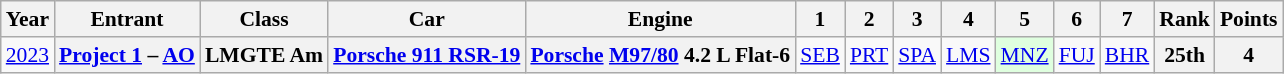<table class="wikitable" style="text-align:center; font-size:90%">
<tr>
<th>Year</th>
<th>Entrant</th>
<th>Class</th>
<th>Car</th>
<th>Engine</th>
<th>1</th>
<th>2</th>
<th>3</th>
<th>4</th>
<th>5</th>
<th>6</th>
<th>7</th>
<th>Rank</th>
<th>Points</th>
</tr>
<tr>
<td><a href='#'>2023</a></td>
<th><a href='#'>Project 1</a> – <a href='#'>AO</a></th>
<th>LMGTE Am</th>
<th><a href='#'>Porsche 911 RSR-19</a></th>
<th><a href='#'>Porsche</a> <a href='#'>M97/80</a> 4.2 L Flat-6</th>
<td><a href='#'>SEB</a></td>
<td><a href='#'>PRT</a></td>
<td><a href='#'>SPA</a></td>
<td><a href='#'>LMS</a></td>
<td style="background:#DFFFDF;"><a href='#'>MNZ</a><br></td>
<td><a href='#'>FUJ</a></td>
<td><a href='#'>BHR</a></td>
<th>25th</th>
<th>4</th>
</tr>
</table>
